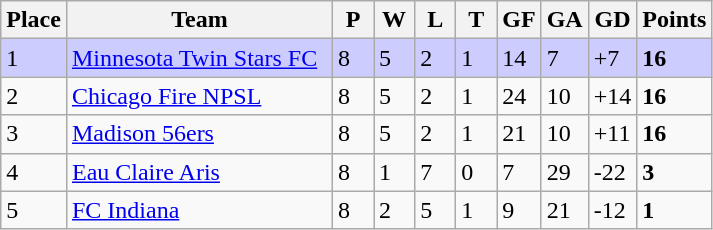<table class="wikitable">
<tr>
<th>Place</th>
<th width="170">Team</th>
<th width="20">P</th>
<th width="20">W</th>
<th width="20">L</th>
<th width="20">T</th>
<th width="20">GF</th>
<th width="20">GA</th>
<th width="25">GD</th>
<th>Points</th>
</tr>
<tr bgcolor=#ccccff>
<td>1</td>
<td><a href='#'>Minnesota Twin Stars FC</a></td>
<td>8</td>
<td>5</td>
<td>2</td>
<td>1</td>
<td>14</td>
<td>7</td>
<td>+7</td>
<td><strong>16</strong></td>
</tr>
<tr>
<td>2</td>
<td><a href='#'>Chicago Fire NPSL</a></td>
<td>8</td>
<td>5</td>
<td>2</td>
<td>1</td>
<td>24</td>
<td>10</td>
<td>+14</td>
<td><strong>16</strong></td>
</tr>
<tr>
<td>3</td>
<td><a href='#'>Madison 56ers</a></td>
<td>8</td>
<td>5</td>
<td>2</td>
<td>1</td>
<td>21</td>
<td>10</td>
<td>+11</td>
<td><strong>16</strong></td>
</tr>
<tr>
<td>4</td>
<td><a href='#'>Eau Claire Aris</a></td>
<td>8</td>
<td>1</td>
<td>7</td>
<td>0</td>
<td>7</td>
<td>29</td>
<td>-22</td>
<td><strong>3</strong></td>
</tr>
<tr>
<td>5</td>
<td><a href='#'>FC Indiana</a></td>
<td>8</td>
<td>2</td>
<td>5</td>
<td>1</td>
<td>9</td>
<td>21</td>
<td>-12</td>
<td><strong>1</strong></td>
</tr>
</table>
